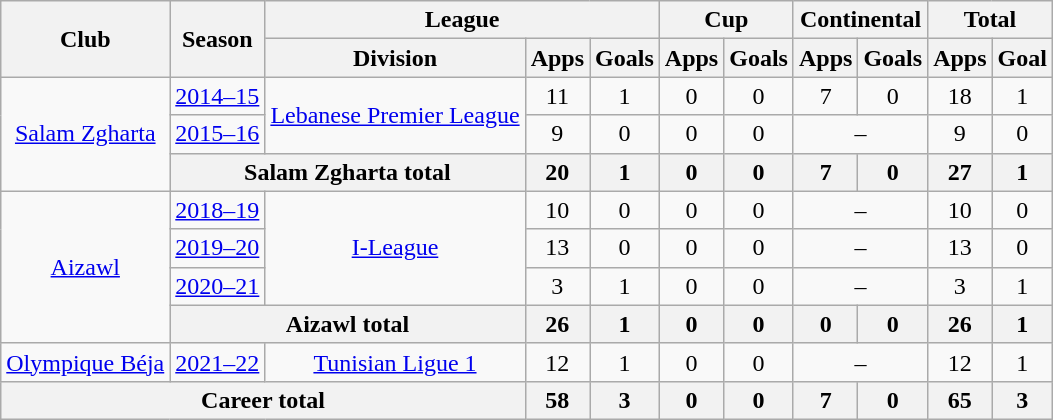<table class="wikitable" style="text-align: center;">
<tr>
<th rowspan="2">Club</th>
<th rowspan="2">Season</th>
<th colspan="3">League</th>
<th colspan="2">Cup</th>
<th colspan="2">Continental</th>
<th colspan="2">Total</th>
</tr>
<tr>
<th>Division</th>
<th>Apps</th>
<th>Goals</th>
<th>Apps</th>
<th>Goals</th>
<th>Apps</th>
<th>Goals</th>
<th>Apps</th>
<th>Goal</th>
</tr>
<tr>
<td rowspan="3"><a href='#'>Salam Zgharta</a></td>
<td><a href='#'>2014–15</a></td>
<td rowspan="2"><a href='#'>Lebanese Premier League</a></td>
<td>11</td>
<td>1</td>
<td>0</td>
<td>0</td>
<td>7</td>
<td>0</td>
<td>18</td>
<td>1</td>
</tr>
<tr>
<td><a href='#'>2015–16</a></td>
<td>9</td>
<td>0</td>
<td>0</td>
<td>0</td>
<td colspan="2">–</td>
<td>9</td>
<td>0</td>
</tr>
<tr>
<th colspan="2">Salam Zgharta total</th>
<th>20</th>
<th>1</th>
<th>0</th>
<th>0</th>
<th>7</th>
<th>0</th>
<th>27</th>
<th>1</th>
</tr>
<tr>
<td rowspan="4"><a href='#'>Aizawl</a></td>
<td><a href='#'>2018–19</a></td>
<td rowspan="3"><a href='#'>I-League</a></td>
<td>10</td>
<td>0</td>
<td>0</td>
<td>0</td>
<td colspan="2">–</td>
<td>10</td>
<td>0</td>
</tr>
<tr>
<td><a href='#'>2019–20</a></td>
<td>13</td>
<td>0</td>
<td>0</td>
<td>0</td>
<td colspan="2">–</td>
<td>13</td>
<td>0</td>
</tr>
<tr>
<td><a href='#'>2020–21</a></td>
<td>3</td>
<td>1</td>
<td>0</td>
<td>0</td>
<td colspan="2">–</td>
<td>3</td>
<td>1</td>
</tr>
<tr>
<th colspan="2">Aizawl total</th>
<th>26</th>
<th>1</th>
<th>0</th>
<th>0</th>
<th>0</th>
<th>0</th>
<th>26</th>
<th>1</th>
</tr>
<tr>
<td rowspan="1"><a href='#'>Olympique Béja</a></td>
<td><a href='#'>2021–22</a></td>
<td rowspan="1"><a href='#'>Tunisian Ligue 1</a></td>
<td>12</td>
<td>1</td>
<td>0</td>
<td>0</td>
<td colspan="2">–</td>
<td>12</td>
<td>1</td>
</tr>
<tr>
<th colspan="3">Career total</th>
<th>58</th>
<th>3</th>
<th>0</th>
<th>0</th>
<th>7</th>
<th>0</th>
<th>65</th>
<th>3</th>
</tr>
</table>
